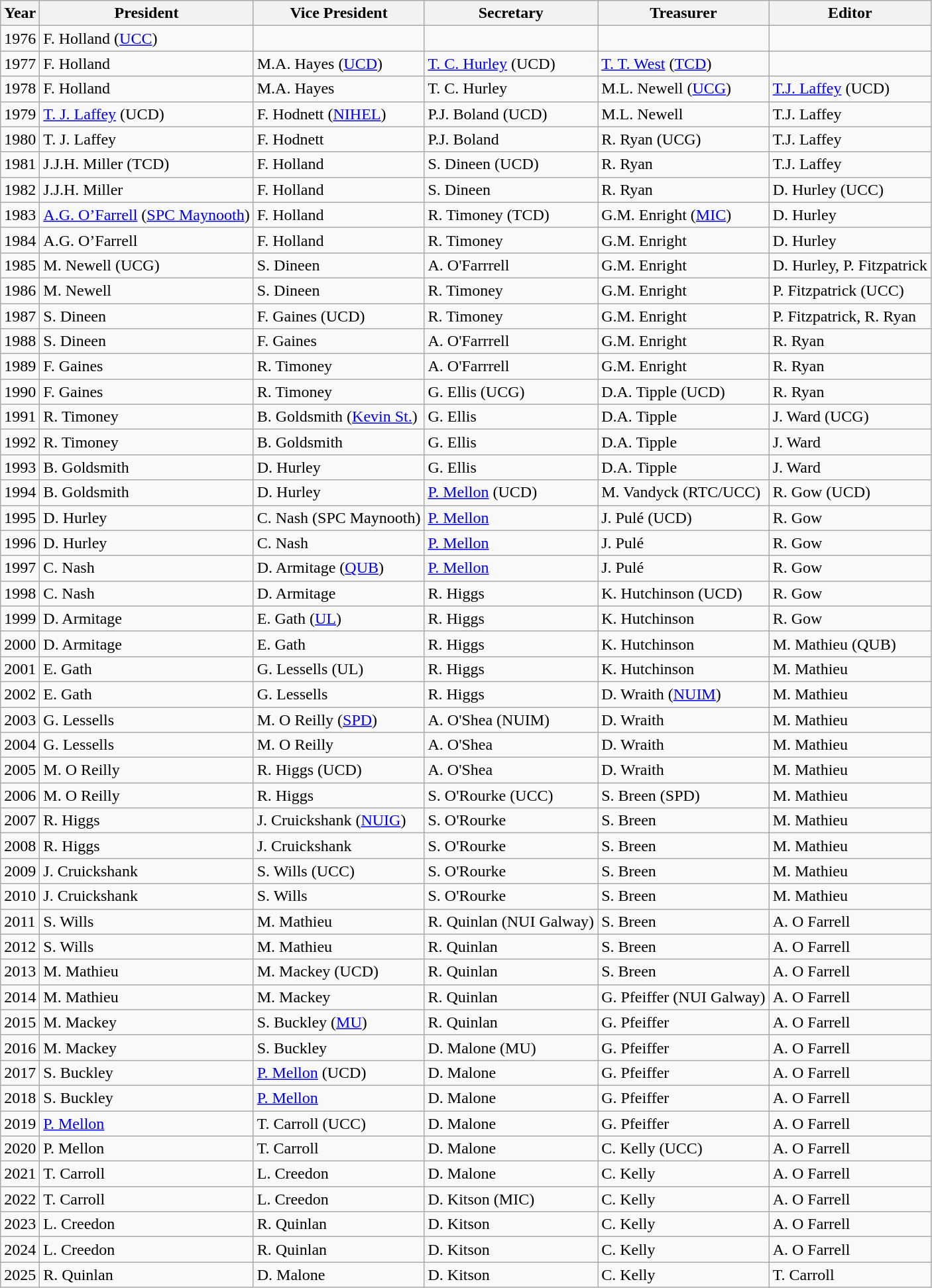<table class="wikitable">
<tr>
<th>Year</th>
<th>President</th>
<th>Vice President</th>
<th>Secretary</th>
<th>Treasurer</th>
<th>Editor</th>
</tr>
<tr>
<td>1976</td>
<td>F. Holland (<a href='#'>UCC</a>)</td>
<td></td>
<td></td>
<td></td>
<td></td>
</tr>
<tr>
<td>1977</td>
<td>F. Holland</td>
<td>M.A. Hayes (<a href='#'>UCD</a>)</td>
<td><a href='#'>T. C. Hurley</a> (UCD)</td>
<td><a href='#'>T. T. West</a> (<a href='#'>TCD</a>)</td>
<td></td>
</tr>
<tr>
<td>1978</td>
<td>F. Holland</td>
<td>M.A. Hayes</td>
<td>T. C. Hurley</td>
<td>M.L. Newell (<a href='#'>UCG</a>)</td>
<td><a href='#'>T.J. Laffey</a> (UCD)</td>
</tr>
<tr>
<td>1979</td>
<td><a href='#'>T. J. Laffey</a> (UCD)</td>
<td>F. Hodnett (<a href='#'>NIHEL</a>)</td>
<td>P.J. Boland (UCD)</td>
<td>M.L. Newell</td>
<td>T.J. Laffey</td>
</tr>
<tr>
<td>1980</td>
<td>T. J. Laffey</td>
<td>F. Hodnett</td>
<td>P.J. Boland</td>
<td>R. Ryan (UCG)</td>
<td>T.J. Laffey</td>
</tr>
<tr>
<td>1981</td>
<td>J.J.H. Miller (TCD)</td>
<td>F. Holland</td>
<td>S. Dineen (UCD)</td>
<td>R. Ryan</td>
<td>T.J. Laffey</td>
</tr>
<tr>
<td>1982</td>
<td>J.J.H. Miller</td>
<td>F. Holland</td>
<td>S. Dineen</td>
<td>R. Ryan</td>
<td>D. Hurley (UCC)</td>
</tr>
<tr>
<td>1983</td>
<td><a href='#'>A.G. O’Farrell</a> (<a href='#'>SPC Maynooth</a>)</td>
<td>F. Holland</td>
<td>R. Timoney (TCD)</td>
<td>G.M. Enright (<a href='#'>MIC</a>)</td>
<td>D. Hurley</td>
</tr>
<tr>
<td>1984</td>
<td>A.G. O’Farrell</td>
<td>F. Holland</td>
<td>R. Timoney</td>
<td>G.M. Enright</td>
<td>D. Hurley</td>
</tr>
<tr>
<td>1985</td>
<td>M. Newell (UCG)</td>
<td>S. Dineen</td>
<td>A. O'Farrrell</td>
<td>G.M. Enright</td>
<td>D. Hurley, P. Fitzpatrick</td>
</tr>
<tr>
<td>1986</td>
<td>M. Newell</td>
<td>S. Dineen</td>
<td>R. Timoney</td>
<td>G.M. Enright</td>
<td>P. Fitzpatrick (UCC)</td>
</tr>
<tr>
<td>1987</td>
<td>S. Dineen</td>
<td>F. Gaines (UCD)</td>
<td>R. Timoney</td>
<td>G.M. Enright</td>
<td>P. Fitzpatrick, R. Ryan</td>
</tr>
<tr>
<td>1988</td>
<td>S. Dineen</td>
<td>F. Gaines</td>
<td>A. O'Farrrell</td>
<td>G.M. Enright</td>
<td>R. Ryan</td>
</tr>
<tr>
<td>1989</td>
<td>F. Gaines</td>
<td>R. Timoney</td>
<td>A. O'Farrrell</td>
<td>G.M. Enright</td>
<td>R. Ryan</td>
</tr>
<tr>
<td>1990</td>
<td>F. Gaines</td>
<td>R. Timoney</td>
<td>G. Ellis (UCG)</td>
<td>D.A. Tipple (UCD)</td>
<td>R. Ryan</td>
</tr>
<tr>
<td>1991</td>
<td>R. Timoney</td>
<td>B. Goldsmith (<a href='#'>Kevin St.</a>)</td>
<td>G. Ellis</td>
<td>D.A. Tipple</td>
<td>J. Ward (UCG)</td>
</tr>
<tr>
<td>1992</td>
<td>R. Timoney</td>
<td>B. Goldsmith</td>
<td>G. Ellis</td>
<td>D.A. Tipple</td>
<td>J. Ward</td>
</tr>
<tr>
<td>1993</td>
<td>B. Goldsmith</td>
<td>D. Hurley</td>
<td>G. Ellis</td>
<td>D.A. Tipple</td>
<td>J. Ward</td>
</tr>
<tr>
<td>1994</td>
<td>B. Goldsmith</td>
<td>D. Hurley</td>
<td><a href='#'>P. Mellon</a> (UCD)</td>
<td>M. Vandyck (RTC/UCC)</td>
<td>R. Gow (UCD)</td>
</tr>
<tr>
<td>1995</td>
<td>D. Hurley</td>
<td>C. Nash (SPC Maynooth)</td>
<td><a href='#'>P. Mellon</a></td>
<td>J. Pulé (UCD)</td>
<td>R. Gow</td>
</tr>
<tr>
<td>1996</td>
<td>D. Hurley</td>
<td>C. Nash</td>
<td><a href='#'>P. Mellon</a></td>
<td>J. Pulé</td>
<td>R. Gow</td>
</tr>
<tr>
<td>1997</td>
<td>C. Nash</td>
<td>D. Armitage (<a href='#'>QUB</a>)</td>
<td><a href='#'>P. Mellon</a></td>
<td>J. Pulé</td>
<td>R. Gow</td>
</tr>
<tr>
<td>1998</td>
<td>C. Nash</td>
<td>D. Armitage</td>
<td>R. Higgs</td>
<td>K. Hutchinson (UCD)</td>
<td>R. Gow</td>
</tr>
<tr>
<td>1999</td>
<td>D. Armitage</td>
<td>E. Gath (<a href='#'>UL</a>)</td>
<td>R. Higgs</td>
<td>K. Hutchinson</td>
<td>R. Gow</td>
</tr>
<tr>
<td>2000</td>
<td>D. Armitage</td>
<td>E. Gath</td>
<td>R. Higgs</td>
<td>K. Hutchinson</td>
<td>M. Mathieu (QUB)</td>
</tr>
<tr>
<td>2001</td>
<td>E. Gath</td>
<td>G. Lessells (UL)</td>
<td>R. Higgs</td>
<td>K. Hutchinson</td>
<td>M. Mathieu</td>
</tr>
<tr>
<td>2002</td>
<td>E. Gath</td>
<td>G. Lessells</td>
<td>R. Higgs</td>
<td>D. Wraith (<a href='#'>NUIM</a>)</td>
<td>M. Mathieu</td>
</tr>
<tr>
<td>2003</td>
<td>G. Lessells</td>
<td>M. O Reilly (<a href='#'>SPD</a>)</td>
<td>A. O'Shea (NUIM)</td>
<td>D. Wraith</td>
<td>M. Mathieu</td>
</tr>
<tr>
<td>2004</td>
<td>G. Lessells</td>
<td>M. O Reilly</td>
<td>A. O'Shea</td>
<td>D. Wraith</td>
<td>M. Mathieu</td>
</tr>
<tr>
<td>2005</td>
<td>M. O Reilly</td>
<td>R. Higgs (UCD)</td>
<td>A. O'Shea</td>
<td>D. Wraith</td>
<td>M. Mathieu</td>
</tr>
<tr>
<td>2006</td>
<td>M. O Reilly</td>
<td>R. Higgs</td>
<td>S. O'Rourke (UCC)</td>
<td>S. Breen (SPD)</td>
<td>M. Mathieu</td>
</tr>
<tr>
<td>2007</td>
<td>R. Higgs</td>
<td>J. Cruickshank (<a href='#'>NUIG</a>)</td>
<td>S. O'Rourke</td>
<td>S. Breen</td>
<td>M. Mathieu</td>
</tr>
<tr>
<td>2008</td>
<td>R. Higgs</td>
<td>J. Cruickshank</td>
<td>S. O'Rourke</td>
<td>S. Breen</td>
<td>M. Mathieu</td>
</tr>
<tr>
<td>2009</td>
<td>J. Cruickshank</td>
<td>S. Wills (UCC)</td>
<td>S. O'Rourke</td>
<td>S. Breen</td>
<td>M. Mathieu</td>
</tr>
<tr>
<td>2010</td>
<td>J. Cruickshank</td>
<td>S. Wills</td>
<td>S. O'Rourke</td>
<td>S. Breen</td>
<td>M. Mathieu</td>
</tr>
<tr>
<td>2011</td>
<td>S. Wills</td>
<td>M. Mathieu</td>
<td>R. Quinlan (NUI Galway)</td>
<td>S. Breen</td>
<td>A. O Farrell</td>
</tr>
<tr>
<td>2012</td>
<td>S. Wills</td>
<td>M. Mathieu</td>
<td>R. Quinlan</td>
<td>S. Breen</td>
<td>A. O Farrell</td>
</tr>
<tr>
<td>2013</td>
<td>M. Mathieu</td>
<td>M. Mackey (UCD)</td>
<td>R. Quinlan</td>
<td>S. Breen</td>
<td>A. O Farrell</td>
</tr>
<tr>
<td>2014</td>
<td>M. Mathieu</td>
<td>M. Mackey</td>
<td>R. Quinlan</td>
<td>G. Pfeiffer (NUI Galway)</td>
<td>A. O Farrell</td>
</tr>
<tr>
<td>2015</td>
<td>M. Mackey</td>
<td>S. Buckley (<a href='#'>MU</a>)</td>
<td>R. Quinlan</td>
<td>G. Pfeiffer</td>
<td>A. O Farrell</td>
</tr>
<tr>
<td>2016</td>
<td>M. Mackey</td>
<td>S. Buckley</td>
<td>D. Malone (MU)</td>
<td>G. Pfeiffer</td>
<td>A. O Farrell</td>
</tr>
<tr>
<td>2017</td>
<td>S. Buckley</td>
<td><a href='#'>P. Mellon</a> (UCD)</td>
<td>D. Malone</td>
<td>G. Pfeiffer</td>
<td>A. O Farrell</td>
</tr>
<tr>
<td>2018</td>
<td>S. Buckley</td>
<td><a href='#'>P. Mellon</a></td>
<td>D. Malone</td>
<td>G. Pfeiffer</td>
<td>A. O Farrell</td>
</tr>
<tr>
<td>2019</td>
<td><a href='#'>P. Mellon</a></td>
<td>T. Carroll (UCC)</td>
<td>D. Malone</td>
<td>G. Pfeiffer</td>
<td>A. O Farrell</td>
</tr>
<tr>
<td>2020</td>
<td>P. Mellon</td>
<td>T. Carroll</td>
<td>D. Malone</td>
<td>C. Kelly (UCC)</td>
<td>A. O Farrell</td>
</tr>
<tr>
<td>2021</td>
<td>T. Carroll</td>
<td>L. Creedon</td>
<td>D. Malone</td>
<td>C. Kelly</td>
<td>A. O Farrell</td>
</tr>
<tr>
<td>2022</td>
<td>T. Carroll</td>
<td>L. Creedon</td>
<td>D. Kitson (MIC)</td>
<td>C. Kelly</td>
<td>A. O Farrell</td>
</tr>
<tr>
<td>2023</td>
<td>L. Creedon</td>
<td>R. Quinlan</td>
<td>D. Kitson</td>
<td>C. Kelly</td>
<td>A. O Farrell</td>
</tr>
<tr>
<td>2024</td>
<td>L. Creedon</td>
<td>R. Quinlan</td>
<td>D. Kitson</td>
<td>C. Kelly</td>
<td>A. O Farrell</td>
</tr>
<tr>
<td>2025</td>
<td>R. Quinlan</td>
<td>D. Malone</td>
<td>D. Kitson</td>
<td>C. Kelly</td>
<td>T. Carroll</td>
</tr>
</table>
